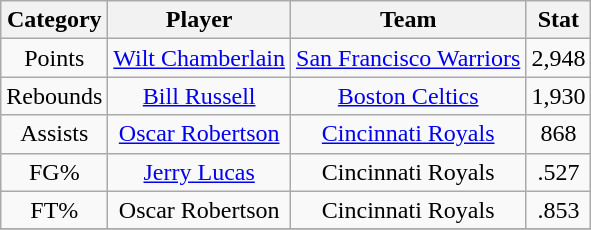<table class="wikitable" style="text-align:center">
<tr>
<th>Category</th>
<th>Player</th>
<th>Team</th>
<th>Stat</th>
</tr>
<tr>
<td>Points</td>
<td><a href='#'>Wilt Chamberlain</a></td>
<td><a href='#'>San Francisco Warriors</a></td>
<td>2,948</td>
</tr>
<tr>
<td>Rebounds</td>
<td><a href='#'>Bill Russell</a></td>
<td><a href='#'>Boston Celtics</a></td>
<td>1,930</td>
</tr>
<tr>
<td>Assists</td>
<td><a href='#'>Oscar Robertson</a></td>
<td><a href='#'>Cincinnati Royals</a></td>
<td>868</td>
</tr>
<tr>
<td>FG%</td>
<td><a href='#'>Jerry Lucas</a></td>
<td>Cincinnati Royals</td>
<td>.527</td>
</tr>
<tr>
<td>FT%</td>
<td>Oscar Robertson</td>
<td>Cincinnati Royals</td>
<td>.853</td>
</tr>
<tr>
</tr>
</table>
